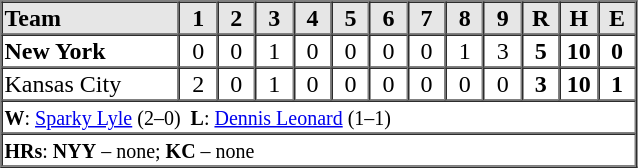<table border=1 cellspacing=0 width=425 style="margin-left:3em;">
<tr style="text-align:center; background-color:#e6e6e6;">
<th align=left width=28%>Team</th>
<th width=6%>1</th>
<th width=6%>2</th>
<th width=6%>3</th>
<th width=6%>4</th>
<th width=6%>5</th>
<th width=6%>6</th>
<th width=6%>7</th>
<th width=6%>8</th>
<th width=6%>9</th>
<th width=6%>R</th>
<th width=6%>H</th>
<th width=6%>E</th>
</tr>
<tr style="text-align:center;">
<td align=left><strong>New York</strong></td>
<td>0</td>
<td>0</td>
<td>1</td>
<td>0</td>
<td>0</td>
<td>0</td>
<td>0</td>
<td>1</td>
<td>3</td>
<td><strong>5</strong></td>
<td><strong>10</strong></td>
<td><strong>0</strong></td>
</tr>
<tr style="text-align:center;">
<td align=left>Kansas City</td>
<td>2</td>
<td>0</td>
<td>1</td>
<td>0</td>
<td>0</td>
<td>0</td>
<td>0</td>
<td>0</td>
<td>0</td>
<td><strong>3</strong></td>
<td><strong>10</strong></td>
<td><strong>1</strong></td>
</tr>
<tr style="text-align:left;">
<td colspan=13><small><strong>W</strong>: <a href='#'>Sparky Lyle</a> (2–0)  <strong>L</strong>: <a href='#'>Dennis Leonard</a> (1–1)  </small></td>
</tr>
<tr style="text-align:left;">
<td colspan=13><small><strong>HRs</strong>: <strong>NYY</strong> – none; <strong>KC</strong> – none</small></td>
</tr>
</table>
